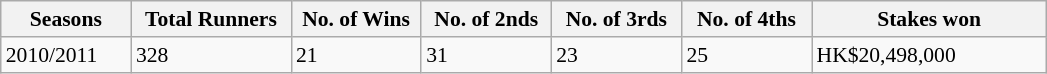<table class="wikitable sortable" style="font-size:90%;">
<tr>
<th width="80px">Seasons</th>
<th width="100px">Total Runners</th>
<th width="80px">No. of Wins</th>
<th width="80px">No. of 2nds</th>
<th width="80px">No. of 3rds</th>
<th width="80px">No. of 4ths</th>
<th width="150px">Stakes won</th>
</tr>
<tr>
<td>2010/2011</td>
<td>328</td>
<td>21</td>
<td>31</td>
<td>23</td>
<td>25</td>
<td>HK$20,498,000</td>
</tr>
</table>
